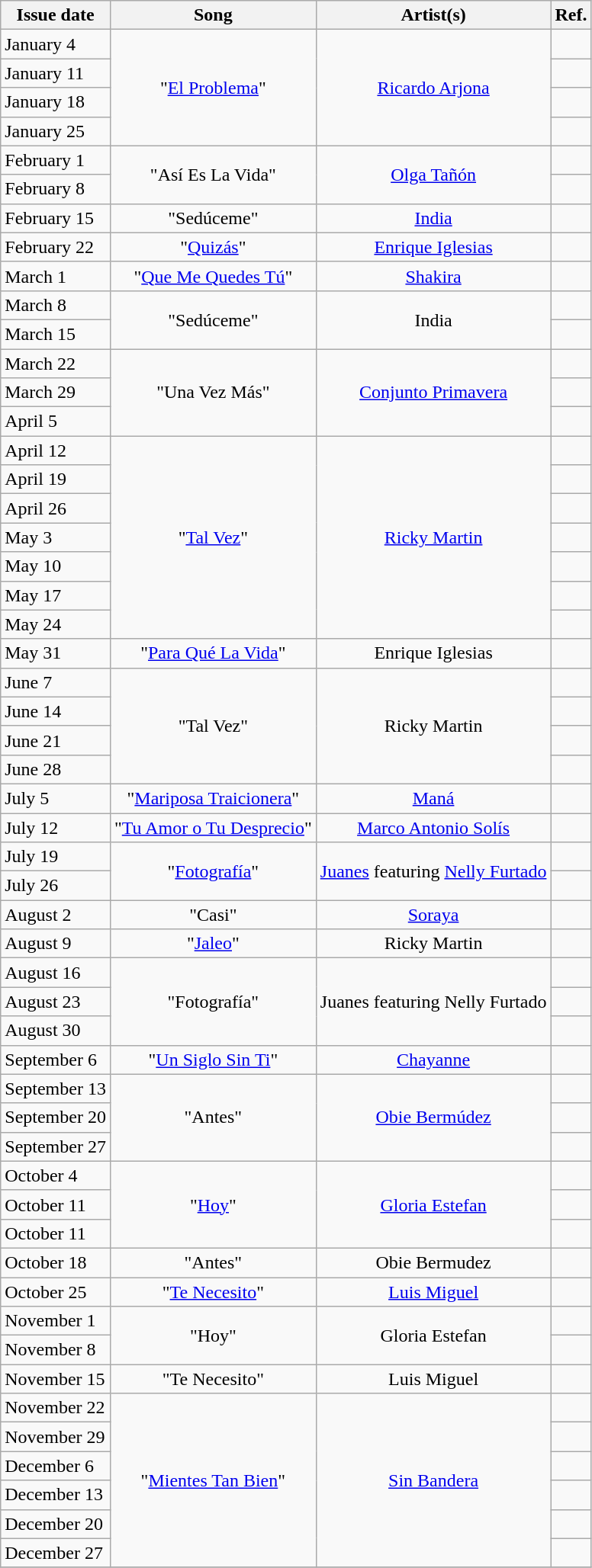<table class="wikitable sortable">
<tr>
<th style="text-align: center;">Issue date</th>
<th style="text-align: center;">Song</th>
<th style="text-align: center;">Artist(s)</th>
<th style="text-align: center;">Ref.</th>
</tr>
<tr>
<td>January 4</td>
<td style="text-align: center;" rowspan="4">"<a href='#'>El Problema</a>"</td>
<td style="text-align: center;" rowspan="4"><a href='#'>Ricardo Arjona</a></td>
<td style="text-align: center;"></td>
</tr>
<tr>
<td>January 11</td>
<td style="text-align: center;"></td>
</tr>
<tr>
<td>January 18</td>
<td style="text-align: center;"></td>
</tr>
<tr>
<td>January 25</td>
<td style="text-align: center;"></td>
</tr>
<tr>
<td>February 1</td>
<td style="text-align: center;" rowspan="2">"Así Es La Vida"</td>
<td style="text-align: center;" rowspan="2"><a href='#'>Olga Tañón</a></td>
<td style="text-align: center;"></td>
</tr>
<tr>
<td>February 8</td>
<td style="text-align: center;"></td>
</tr>
<tr>
<td>February 15</td>
<td style="text-align: center;">"Sedúceme"</td>
<td style="text-align: center;"><a href='#'>India</a></td>
<td style="text-align: center;"></td>
</tr>
<tr>
<td>February 22</td>
<td style="text-align: center;">"<a href='#'>Quizás</a>"</td>
<td style="text-align: center;"><a href='#'>Enrique Iglesias</a></td>
<td style="text-align: center;"></td>
</tr>
<tr>
<td>March 1</td>
<td style="text-align: center;">"<a href='#'>Que Me Quedes Tú</a>"</td>
<td style="text-align: center;"><a href='#'>Shakira</a></td>
<td style="text-align: center;"></td>
</tr>
<tr>
<td>March 8</td>
<td style="text-align: center;" rowspan="2">"Sedúceme"</td>
<td style="text-align: center;" rowspan="2">India</td>
<td style="text-align: center;"></td>
</tr>
<tr>
<td>March 15</td>
<td style="text-align: center;"></td>
</tr>
<tr>
<td>March 22</td>
<td style="text-align: center;" rowspan="3">"Una Vez Más"</td>
<td style="text-align: center;" rowspan="3"><a href='#'>Conjunto Primavera</a></td>
<td style="text-align: center;"></td>
</tr>
<tr>
<td>March 29</td>
<td style="text-align: center;"></td>
</tr>
<tr>
<td>April 5</td>
<td style="text-align: center;"></td>
</tr>
<tr>
<td>April 12</td>
<td style="text-align: center;" rowspan="7">"<a href='#'>Tal Vez</a>"</td>
<td style="text-align: center;" rowspan="7"><a href='#'>Ricky Martin</a></td>
<td style="text-align: center;"></td>
</tr>
<tr>
<td>April 19</td>
<td style="text-align: center;"></td>
</tr>
<tr>
<td>April 26</td>
<td style="text-align: center;"></td>
</tr>
<tr>
<td>May 3</td>
<td style="text-align: center;"></td>
</tr>
<tr>
<td>May 10</td>
<td style="text-align: center;"></td>
</tr>
<tr>
<td>May 17</td>
<td style="text-align: center;"></td>
</tr>
<tr>
<td>May 24</td>
<td style="text-align: center;"></td>
</tr>
<tr>
<td>May 31</td>
<td style="text-align: center;">"<a href='#'>Para Qué La Vida</a>"</td>
<td style="text-align: center;">Enrique Iglesias</td>
<td style="text-align: center;"></td>
</tr>
<tr>
<td>June 7</td>
<td style="text-align: center;" rowspan="4">"Tal Vez"</td>
<td style="text-align: center;" rowspan="4">Ricky Martin</td>
<td style="text-align: center;"></td>
</tr>
<tr>
<td>June 14</td>
<td style="text-align: center;"></td>
</tr>
<tr>
<td>June 21</td>
<td style="text-align: center;"></td>
</tr>
<tr>
<td>June 28</td>
<td style="text-align: center;"></td>
</tr>
<tr>
<td>July 5</td>
<td style="text-align: center;">"<a href='#'>Mariposa Traicionera</a>"</td>
<td style="text-align: center;"><a href='#'>Maná</a></td>
<td style="text-align: center;"></td>
</tr>
<tr>
<td>July 12</td>
<td style="text-align: center;">"<a href='#'>Tu Amor o Tu Desprecio</a>"</td>
<td style="text-align: center;"><a href='#'>Marco Antonio Solís</a></td>
<td style="text-align: center;"></td>
</tr>
<tr>
<td>July 19</td>
<td style="text-align: center;" rowspan="2">"<a href='#'>Fotografía</a>"</td>
<td style="text-align: center;" rowspan="2"><a href='#'>Juanes</a> featuring <a href='#'>Nelly Furtado</a></td>
<td style="text-align: center;"></td>
</tr>
<tr>
<td>July 26</td>
<td style="text-align: center;"></td>
</tr>
<tr>
<td>August 2</td>
<td style="text-align: center;">"Casi"</td>
<td style="text-align: center;"><a href='#'>Soraya</a></td>
<td style="text-align: center;"></td>
</tr>
<tr>
<td>August 9</td>
<td style="text-align: center;">"<a href='#'>Jaleo</a>"</td>
<td style="text-align: center;">Ricky Martin</td>
<td style="text-align: center;"></td>
</tr>
<tr>
<td>August 16</td>
<td style="text-align: center;" rowspan="3">"Fotografía"</td>
<td style="text-align: center;" rowspan="3">Juanes featuring Nelly Furtado</td>
<td style="text-align: center;"></td>
</tr>
<tr>
<td>August 23</td>
<td style="text-align: center;"></td>
</tr>
<tr>
<td>August 30</td>
<td style="text-align: center;"></td>
</tr>
<tr>
<td>September 6</td>
<td style="text-align: center;">"<a href='#'>Un Siglo Sin Ti</a>"</td>
<td style="text-align: center;"><a href='#'>Chayanne</a></td>
<td style="text-align: center;"></td>
</tr>
<tr>
<td>September 13</td>
<td style="text-align: center;" rowspan="3">"Antes"</td>
<td style="text-align: center;" rowspan="3"><a href='#'>Obie Bermúdez</a></td>
<td style="text-align: center;"></td>
</tr>
<tr>
<td>September 20</td>
<td style="text-align: center;"></td>
</tr>
<tr>
<td>September 27</td>
<td style="text-align: center;"></td>
</tr>
<tr>
<td>October 4</td>
<td style="text-align: center;" rowspan="3">"<a href='#'>Hoy</a>"</td>
<td style="text-align: center;" rowspan="3"><a href='#'>Gloria Estefan</a></td>
<td style="text-align: center;"></td>
</tr>
<tr>
<td>October 11</td>
<td style="text-align: center;"></td>
</tr>
<tr>
<td>October 11</td>
<td style="text-align: center;"></td>
</tr>
<tr>
<td>October 18</td>
<td style="text-align: center;">"Antes"</td>
<td style="text-align: center;">Obie Bermudez</td>
<td style="text-align: center;"></td>
</tr>
<tr>
<td>October 25</td>
<td style="text-align: center;">"<a href='#'>Te Necesito</a>"</td>
<td style="text-align: center;"><a href='#'>Luis Miguel</a></td>
<td style="text-align: center;"></td>
</tr>
<tr>
<td>November 1</td>
<td style="text-align: center;" rowspan="2">"Hoy"</td>
<td style="text-align: center;" rowspan="2">Gloria Estefan</td>
<td style="text-align: center;"></td>
</tr>
<tr>
<td>November 8</td>
<td style="text-align: center;"></td>
</tr>
<tr>
<td>November 15</td>
<td style="text-align: center;">"Te Necesito"</td>
<td style="text-align: center;">Luis Miguel</td>
<td style="text-align: center;"></td>
</tr>
<tr>
<td>November 22</td>
<td style="text-align: center;" rowspan="6">"<a href='#'>Mientes Tan Bien</a>"</td>
<td style="text-align: center;" rowspan="6"><a href='#'>Sin Bandera</a></td>
<td style="text-align: center;"></td>
</tr>
<tr>
<td>November 29</td>
<td style="text-align: center;"></td>
</tr>
<tr>
<td>December 6</td>
<td style="text-align: center;"></td>
</tr>
<tr>
<td>December 13</td>
<td style="text-align: center;"></td>
</tr>
<tr>
<td>December 20</td>
<td style="text-align: center;"></td>
</tr>
<tr>
<td>December 27</td>
<td style="text-align: center;"></td>
</tr>
<tr>
</tr>
</table>
